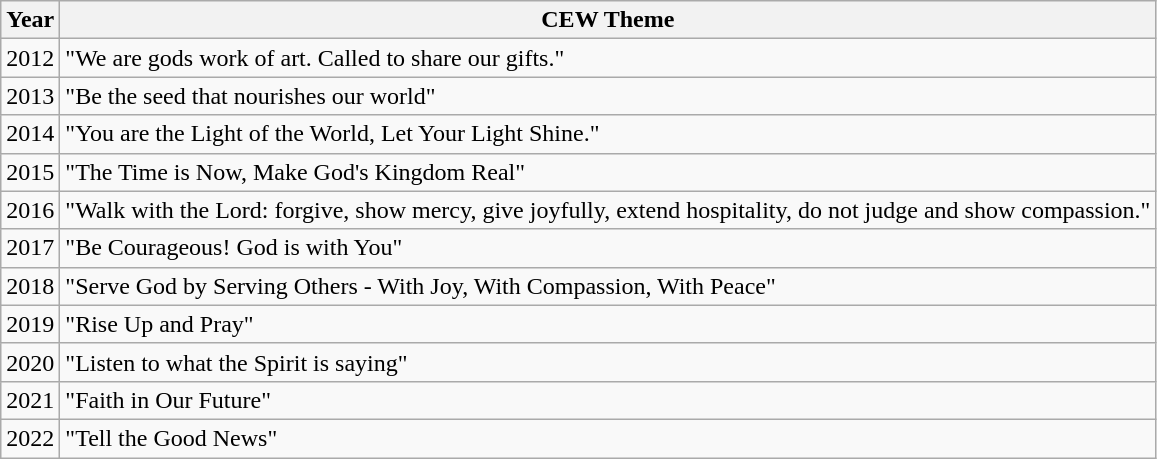<table class="wikitable">
<tr>
<th>Year</th>
<th>CEW Theme</th>
</tr>
<tr>
<td>2012</td>
<td>"We are gods work of art. Called to share our gifts."</td>
</tr>
<tr>
<td>2013</td>
<td>"Be the seed that nourishes our world"</td>
</tr>
<tr>
<td>2014</td>
<td>"You are the Light of the World, Let Your Light Shine."</td>
</tr>
<tr>
<td>2015</td>
<td>"The Time is Now, Make God's Kingdom Real"</td>
</tr>
<tr>
<td>2016</td>
<td>"Walk with the Lord: forgive, show mercy, give joyfully, extend hospitality, do not judge and show compassion."</td>
</tr>
<tr>
<td>2017</td>
<td>"Be Courageous! God is with You"</td>
</tr>
<tr>
<td>2018</td>
<td>"Serve God by Serving Others - With Joy, With Compassion, With Peace"</td>
</tr>
<tr>
<td>2019</td>
<td>"Rise Up and Pray"</td>
</tr>
<tr>
<td>2020</td>
<td>"Listen to what the Spirit is saying"</td>
</tr>
<tr>
<td>2021</td>
<td>"Faith in Our Future"</td>
</tr>
<tr>
<td>2022</td>
<td>"Tell the Good News"</td>
</tr>
</table>
